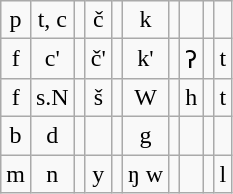<table class="wikitable" style="text-align: center;">
<tr>
<td>p</td>
<td>t, c <ts></td>
<td></td>
<td>č <ch></td>
<td></td>
<td>k <c, qu/_i, e></td>
<td></td>
<td></td>
<td></td>
<td></td>
</tr>
<tr>
<td>f</td>
<td>c' <ts'></td>
<td></td>
<td>č' <ch'></td>
<td></td>
<td>k'<c' q' u/_i, e></td>
<td></td>
<td>ʔ <h></td>
<td></td>
<td>t</td>
</tr>
<tr>
<td>f</td>
<td>s.N<jn></td>
<td></td>
<td>š <x></td>
<td></td>
<td>W<ju></td>
<td></td>
<td>h <j></td>
<td></td>
<td>t</td>
</tr>
<tr>
<td>b</td>
<td>d</td>
<td></td>
<td></td>
<td></td>
<td>g</td>
<td></td>
<td></td>
<td></td>
<td></td>
</tr>
<tr>
<td>m</td>
<td>n</td>
<td></td>
<td>y</td>
<td></td>
<td>ŋ  w</td>
<td></td>
<td></td>
<td></td>
<td>l</td>
</tr>
</table>
